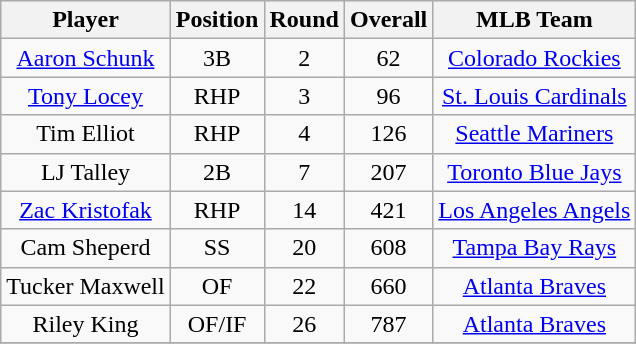<table class="wikitable" style="text-align:center;">
<tr>
<th>Player</th>
<th>Position</th>
<th>Round</th>
<th>Overall</th>
<th>MLB Team</th>
</tr>
<tr>
<td><a href='#'>Aaron Schunk</a></td>
<td>3B</td>
<td>2</td>
<td>62</td>
<td><a href='#'>Colorado Rockies</a></td>
</tr>
<tr>
<td><a href='#'>Tony Locey</a></td>
<td>RHP</td>
<td>3</td>
<td>96</td>
<td><a href='#'>St. Louis Cardinals</a></td>
</tr>
<tr>
<td>Tim Elliot</td>
<td>RHP</td>
<td>4</td>
<td>126</td>
<td><a href='#'>Seattle Mariners</a></td>
</tr>
<tr>
<td>LJ Talley</td>
<td>2B</td>
<td>7</td>
<td>207</td>
<td><a href='#'>Toronto Blue Jays</a></td>
</tr>
<tr>
<td><a href='#'>Zac Kristofak</a></td>
<td>RHP</td>
<td>14</td>
<td>421</td>
<td><a href='#'>Los Angeles Angels</a></td>
</tr>
<tr>
<td>Cam Sheperd</td>
<td>SS</td>
<td>20</td>
<td>608</td>
<td><a href='#'>Tampa Bay Rays</a></td>
</tr>
<tr>
<td>Tucker Maxwell</td>
<td>OF</td>
<td>22</td>
<td>660</td>
<td><a href='#'>Atlanta Braves</a></td>
</tr>
<tr>
<td>Riley King</td>
<td>OF/IF</td>
<td>26</td>
<td>787</td>
<td><a href='#'>Atlanta Braves</a></td>
</tr>
<tr>
</tr>
</table>
